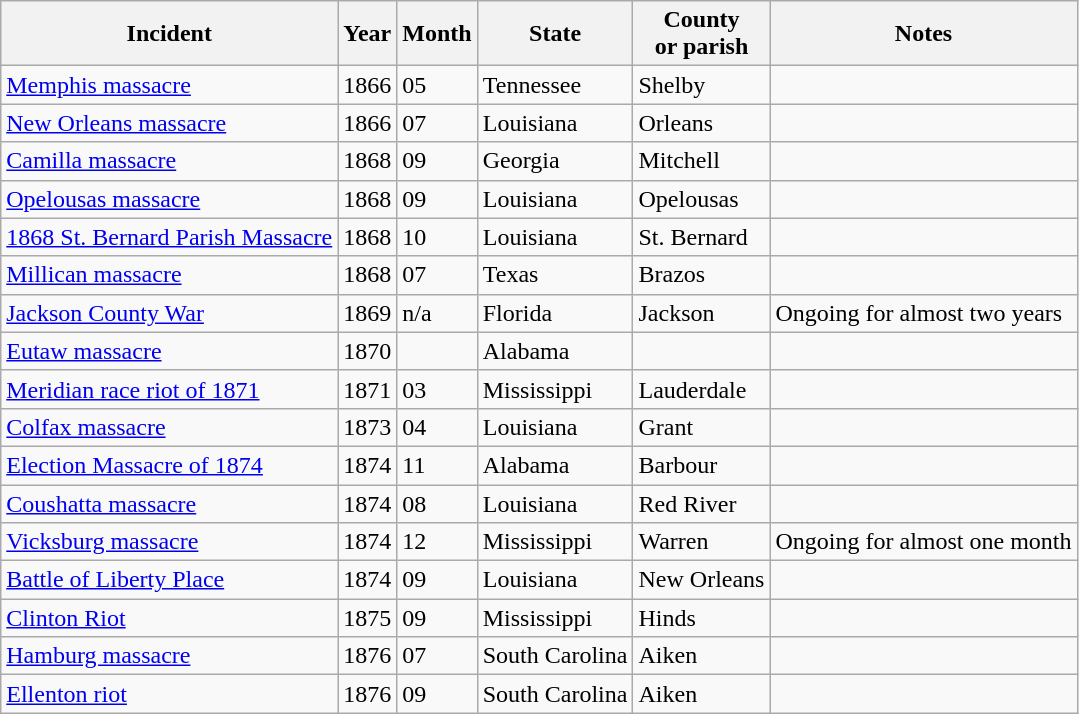<table class="wikitable">
<tr>
<th>Incident</th>
<th>Year</th>
<th>Month</th>
<th>State</th>
<th>County<br>or parish</th>
<th>Notes</th>
</tr>
<tr>
<td><a href='#'>Memphis massacre</a></td>
<td>1866</td>
<td>05</td>
<td>Tennessee</td>
<td>Shelby</td>
<td></td>
</tr>
<tr>
<td><a href='#'>New Orleans massacre</a></td>
<td>1866</td>
<td>07</td>
<td>Louisiana</td>
<td>Orleans</td>
<td></td>
</tr>
<tr>
<td><a href='#'>Camilla massacre</a></td>
<td>1868</td>
<td>09</td>
<td>Georgia</td>
<td>Mitchell</td>
<td></td>
</tr>
<tr>
<td><a href='#'>Opelousas massacre</a></td>
<td>1868</td>
<td>09</td>
<td>Louisiana</td>
<td>Opelousas</td>
<td></td>
</tr>
<tr>
<td><a href='#'>1868 St. Bernard Parish Massacre</a></td>
<td>1868</td>
<td>10</td>
<td>Louisiana</td>
<td>St. Bernard</td>
<td></td>
</tr>
<tr>
<td><a href='#'>Millican massacre</a></td>
<td>1868</td>
<td>07</td>
<td>Texas</td>
<td>Brazos</td>
<td></td>
</tr>
<tr>
<td><a href='#'>Jackson County War</a></td>
<td>1869</td>
<td>n/a</td>
<td>Florida</td>
<td>Jackson</td>
<td>Ongoing for almost two years</td>
</tr>
<tr>
<td><a href='#'>Eutaw massacre</a></td>
<td>1870</td>
<td></td>
<td>Alabama</td>
<td></td>
<td></td>
</tr>
<tr>
<td><a href='#'>Meridian race riot of 1871</a></td>
<td>1871</td>
<td>03</td>
<td>Mississippi</td>
<td>Lauderdale</td>
<td></td>
</tr>
<tr>
<td><a href='#'>Colfax massacre</a></td>
<td>1873</td>
<td>04</td>
<td>Louisiana</td>
<td>Grant</td>
<td></td>
</tr>
<tr>
<td><a href='#'>Election Massacre of 1874</a></td>
<td>1874</td>
<td>11</td>
<td>Alabama</td>
<td>Barbour</td>
<td></td>
</tr>
<tr>
<td><a href='#'>Coushatta massacre</a></td>
<td>1874</td>
<td>08</td>
<td>Louisiana</td>
<td>Red River</td>
<td></td>
</tr>
<tr>
<td><a href='#'>Vicksburg massacre</a></td>
<td>1874</td>
<td>12</td>
<td>Mississippi</td>
<td>Warren</td>
<td>Ongoing for almost one month</td>
</tr>
<tr>
<td><a href='#'>Battle of Liberty Place</a></td>
<td>1874</td>
<td>09</td>
<td>Louisiana</td>
<td>New Orleans</td>
<td></td>
</tr>
<tr>
<td><a href='#'>Clinton Riot</a></td>
<td>1875</td>
<td>09</td>
<td>Mississippi</td>
<td>Hinds</td>
<td></td>
</tr>
<tr>
<td><a href='#'>Hamburg massacre</a></td>
<td>1876</td>
<td>07</td>
<td>South Carolina</td>
<td>Aiken</td>
<td></td>
</tr>
<tr>
<td><a href='#'>Ellenton riot</a></td>
<td>1876</td>
<td>09</td>
<td>South Carolina</td>
<td>Aiken</td>
<td></td>
</tr>
</table>
